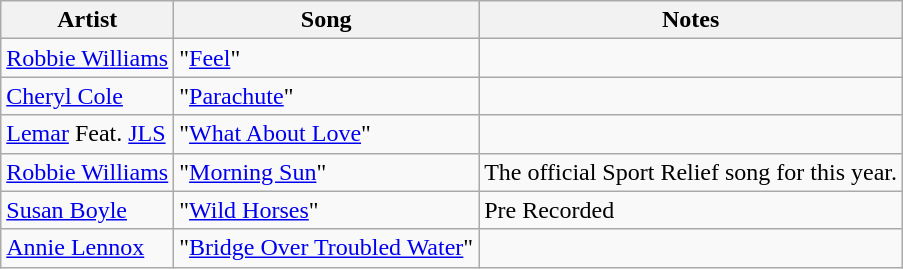<table class="wikitable" border="1">
<tr>
<th>Artist</th>
<th>Song</th>
<th>Notes</th>
</tr>
<tr>
<td><a href='#'>Robbie Williams</a></td>
<td>"<a href='#'>Feel</a>"</td>
<td></td>
</tr>
<tr>
<td><a href='#'>Cheryl Cole</a></td>
<td>"<a href='#'>Parachute</a>"</td>
<td></td>
</tr>
<tr>
<td><a href='#'>Lemar</a> Feat. <a href='#'>JLS</a></td>
<td>"<a href='#'>What About Love</a>"</td>
<td></td>
</tr>
<tr>
<td><a href='#'>Robbie Williams</a></td>
<td>"<a href='#'>Morning Sun</a>"</td>
<td>The official Sport Relief song for this year.</td>
</tr>
<tr>
<td><a href='#'>Susan Boyle</a></td>
<td>"<a href='#'>Wild Horses</a>"</td>
<td>Pre Recorded</td>
</tr>
<tr>
<td><a href='#'>Annie Lennox</a></td>
<td>"<a href='#'>Bridge Over Troubled Water</a>"</td>
<td></td>
</tr>
</table>
